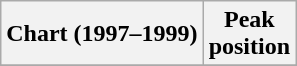<table class="wikitable plainrowheaders"  style="text-align:center">
<tr>
<th scope="col">Chart (1997–1999)</th>
<th scope="col">Peak<br>position</th>
</tr>
<tr>
</tr>
</table>
